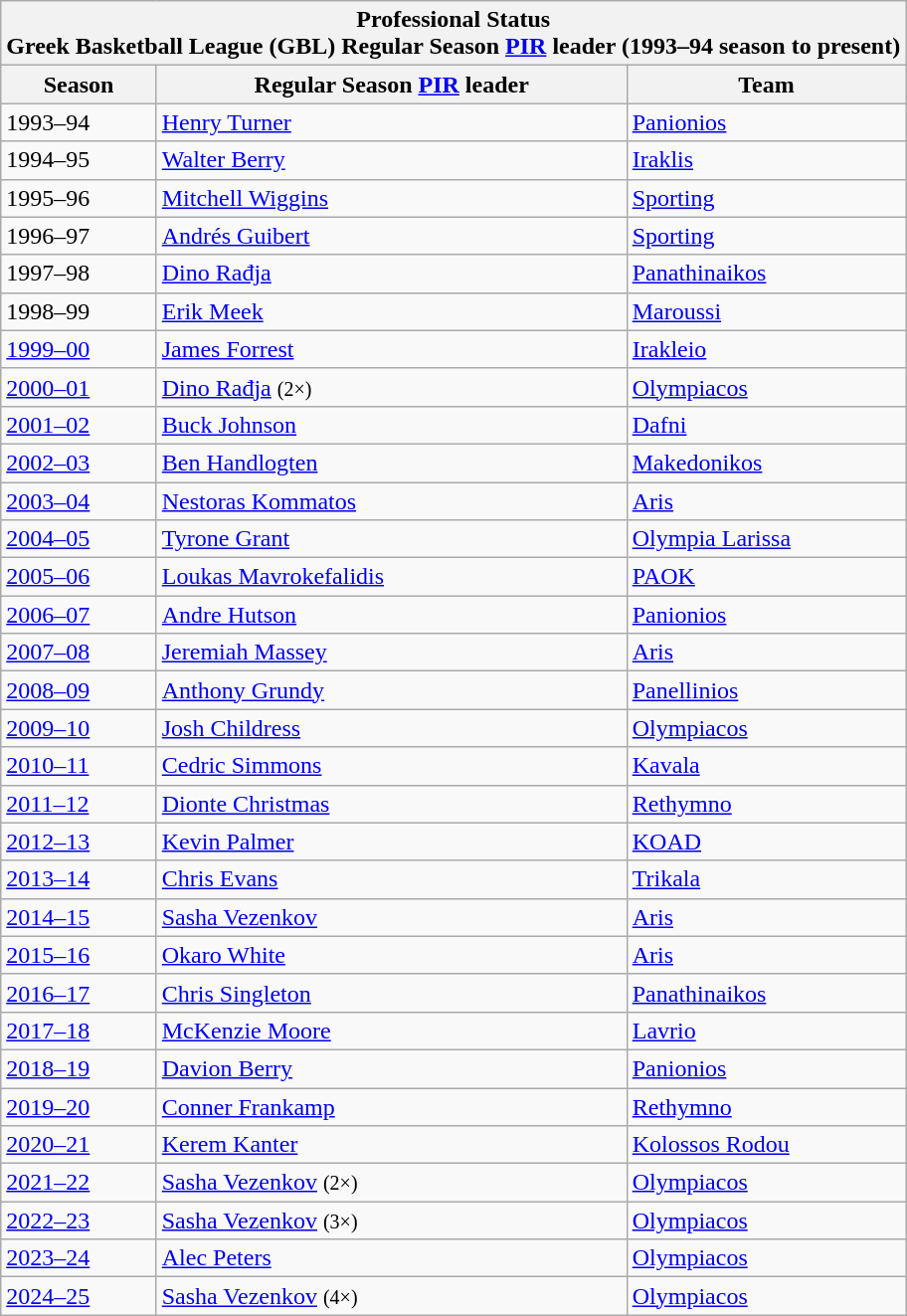<table class="wikitable"  style="text-align:left;">
<tr>
<th colspan="5">Professional Status<br>Greek Basketball League (GBL) Regular Season <a href='#'>PIR</a> leader (1993–94 season to present)</th>
</tr>
<tr>
<th>Season</th>
<th>Regular Season <a href='#'>PIR</a> leader</th>
<th>Team</th>
</tr>
<tr>
<td>1993–94</td>
<td style="text-align:left"> <a href='#'>Henry Turner</a></td>
<td><a href='#'>Panionios</a></td>
</tr>
<tr>
<td>1994–95</td>
<td style="text-align:left"> <a href='#'>Walter Berry</a></td>
<td><a href='#'>Iraklis</a></td>
</tr>
<tr>
<td>1995–96</td>
<td style="text-align:left"> <a href='#'>Mitchell Wiggins</a></td>
<td><a href='#'>Sporting</a></td>
</tr>
<tr>
<td>1996–97</td>
<td style="text-align:left"> <a href='#'>Andrés Guibert</a></td>
<td><a href='#'>Sporting</a></td>
</tr>
<tr>
<td>1997–98</td>
<td style="text-align:left"> <a href='#'>Dino Rađja</a></td>
<td><a href='#'>Panathinaikos</a></td>
</tr>
<tr>
<td>1998–99</td>
<td style="text-align:left"> <a href='#'>Erik Meek</a></td>
<td><a href='#'>Maroussi</a></td>
</tr>
<tr>
<td><a href='#'>1999–00</a></td>
<td style="text-align:left"> <a href='#'>James Forrest</a></td>
<td><a href='#'>Irakleio</a></td>
</tr>
<tr>
<td><a href='#'>2000–01</a></td>
<td style="text-align:left"> <a href='#'>Dino Rađja</a> <small>(2×)</small></td>
<td><a href='#'>Olympiacos</a></td>
</tr>
<tr>
<td><a href='#'>2001–02</a></td>
<td style="text-align:left"> <a href='#'>Buck Johnson</a></td>
<td><a href='#'>Dafni</a></td>
</tr>
<tr>
<td><a href='#'>2002–03</a></td>
<td style="text-align:left"> <a href='#'>Ben Handlogten</a></td>
<td><a href='#'>Makedonikos</a></td>
</tr>
<tr>
<td><a href='#'>2003–04</a></td>
<td style="text-align:left"> <a href='#'>Nestoras Kommatos</a></td>
<td><a href='#'>Aris</a></td>
</tr>
<tr>
<td><a href='#'>2004–05</a></td>
<td style="text-align:left"> <a href='#'>Tyrone Grant</a></td>
<td><a href='#'>Olympia Larissa</a></td>
</tr>
<tr>
<td><a href='#'>2005–06</a></td>
<td style="text-align:left"> <a href='#'>Loukas Mavrokefalidis</a></td>
<td><a href='#'>PAOK</a></td>
</tr>
<tr>
<td><a href='#'>2006–07</a></td>
<td style="text-align:left"> <a href='#'>Andre Hutson</a></td>
<td><a href='#'>Panionios</a></td>
</tr>
<tr>
<td><a href='#'>2007–08</a></td>
<td style="text-align:left"> <a href='#'>Jeremiah Massey</a></td>
<td><a href='#'>Aris</a></td>
</tr>
<tr>
<td><a href='#'>2008–09</a></td>
<td style="text-align:left"> <a href='#'>Anthony Grundy</a></td>
<td><a href='#'>Panellinios</a></td>
</tr>
<tr>
<td><a href='#'>2009–10</a></td>
<td style="text-align:left"> <a href='#'>Josh Childress</a></td>
<td><a href='#'>Olympiacos</a></td>
</tr>
<tr>
<td><a href='#'>2010–11</a></td>
<td style="text-align:left"> <a href='#'>Cedric Simmons</a></td>
<td><a href='#'>Kavala</a></td>
</tr>
<tr>
<td><a href='#'>2011–12</a></td>
<td style="text-align:left"> <a href='#'>Dionte Christmas</a></td>
<td><a href='#'>Rethymno</a></td>
</tr>
<tr>
<td><a href='#'>2012–13</a></td>
<td style="text-align:left"> <a href='#'>Kevin Palmer</a></td>
<td><a href='#'>KOAD</a></td>
</tr>
<tr>
<td><a href='#'>2013–14</a></td>
<td style="text-align:left"> <a href='#'>Chris Evans</a></td>
<td><a href='#'>Trikala</a></td>
</tr>
<tr>
<td><a href='#'>2014–15</a></td>
<td style="text-align:left"> <a href='#'>Sasha Vezenkov</a></td>
<td><a href='#'>Aris</a></td>
</tr>
<tr>
<td><a href='#'>2015–16</a></td>
<td style="text-align:left"> <a href='#'>Okaro White</a></td>
<td><a href='#'>Aris</a></td>
</tr>
<tr>
<td><a href='#'>2016–17</a></td>
<td style="text-align:left"> <a href='#'>Chris Singleton</a></td>
<td><a href='#'>Panathinaikos</a></td>
</tr>
<tr>
<td><a href='#'>2017–18</a></td>
<td> <a href='#'>McKenzie Moore</a></td>
<td><a href='#'>Lavrio</a></td>
</tr>
<tr>
<td><a href='#'>2018–19</a></td>
<td> <a href='#'>Davion Berry</a></td>
<td><a href='#'>Panionios</a></td>
</tr>
<tr>
<td><a href='#'>2019–20</a></td>
<td> <a href='#'>Conner Frankamp</a></td>
<td><a href='#'>Rethymno</a></td>
</tr>
<tr>
<td><a href='#'>2020–21</a></td>
<td> <a href='#'>Kerem Kanter</a></td>
<td><a href='#'>Kolossos Rodou</a></td>
</tr>
<tr>
<td><a href='#'>2021–22</a></td>
<td> <a href='#'>Sasha Vezenkov</a> <small>(2×)</small></td>
<td><a href='#'>Olympiacos</a></td>
</tr>
<tr>
<td><a href='#'>2022–23</a></td>
<td> <a href='#'>Sasha Vezenkov</a> <small>(3×)</small></td>
<td><a href='#'>Olympiacos</a></td>
</tr>
<tr>
<td><a href='#'>2023–24</a></td>
<td> <a href='#'>Alec Peters</a></td>
<td><a href='#'>Olympiacos</a></td>
</tr>
<tr>
<td><a href='#'>2024–25</a></td>
<td> <a href='#'>Sasha Vezenkov</a> <small>(4×)</small></td>
<td><a href='#'>Olympiacos</a></td>
</tr>
</table>
